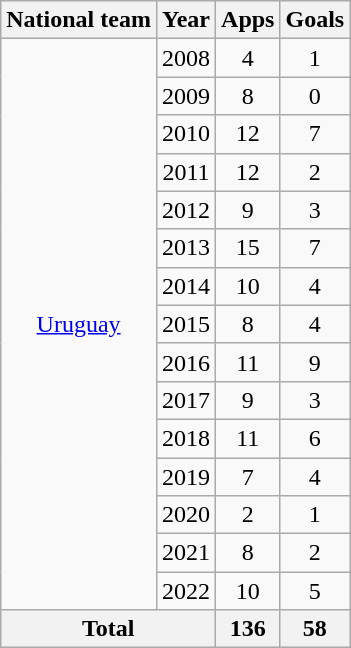<table class="wikitable" style="text-align:center">
<tr>
<th>National team</th>
<th>Year</th>
<th>Apps</th>
<th>Goals</th>
</tr>
<tr>
<td rowspan="15"><a href='#'>Uruguay</a></td>
<td>2008</td>
<td>4</td>
<td>1</td>
</tr>
<tr>
<td>2009</td>
<td>8</td>
<td>0</td>
</tr>
<tr>
<td>2010</td>
<td>12</td>
<td>7</td>
</tr>
<tr>
<td>2011</td>
<td>12</td>
<td>2</td>
</tr>
<tr>
<td>2012</td>
<td>9</td>
<td>3</td>
</tr>
<tr>
<td>2013</td>
<td>15</td>
<td>7</td>
</tr>
<tr>
<td>2014</td>
<td>10</td>
<td>4</td>
</tr>
<tr>
<td>2015</td>
<td>8</td>
<td>4</td>
</tr>
<tr>
<td>2016</td>
<td>11</td>
<td>9</td>
</tr>
<tr>
<td>2017</td>
<td>9</td>
<td>3</td>
</tr>
<tr>
<td>2018</td>
<td>11</td>
<td>6</td>
</tr>
<tr>
<td>2019</td>
<td>7</td>
<td>4</td>
</tr>
<tr>
<td>2020</td>
<td>2</td>
<td>1</td>
</tr>
<tr>
<td>2021</td>
<td>8</td>
<td>2</td>
</tr>
<tr>
<td>2022</td>
<td>10</td>
<td>5</td>
</tr>
<tr>
<th colspan="2">Total</th>
<th>136</th>
<th>58</th>
</tr>
</table>
